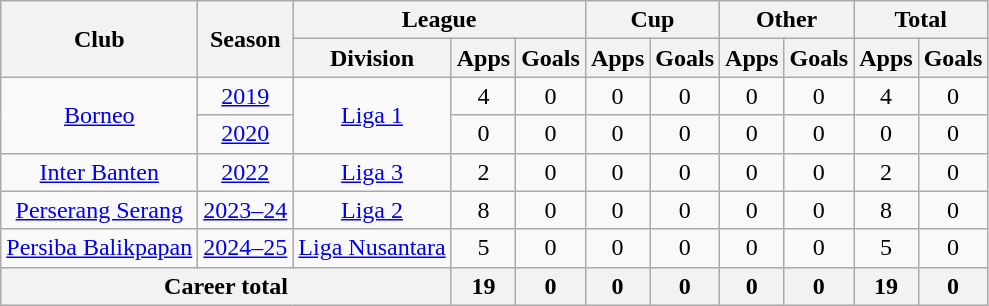<table class="wikitable" style="text-align: center">
<tr>
<th rowspan="2">Club</th>
<th rowspan="2">Season</th>
<th colspan="3">League</th>
<th colspan="2">Cup</th>
<th colspan="2">Other</th>
<th colspan="2">Total</th>
</tr>
<tr>
<th>Division</th>
<th>Apps</th>
<th>Goals</th>
<th>Apps</th>
<th>Goals</th>
<th>Apps</th>
<th>Goals</th>
<th>Apps</th>
<th>Goals</th>
</tr>
<tr>
<td rowspan="2"><a href='#'>Borneo</a></td>
<td><a href='#'>2019</a></td>
<td rowspan="2" valign="center"><a href='#'>Liga 1</a></td>
<td>4</td>
<td>0</td>
<td>0</td>
<td>0</td>
<td>0</td>
<td>0</td>
<td>4</td>
<td>0</td>
</tr>
<tr>
<td><a href='#'>2020</a></td>
<td>0</td>
<td>0</td>
<td>0</td>
<td>0</td>
<td>0</td>
<td>0</td>
<td>0</td>
<td>0</td>
</tr>
<tr>
<td rowspan="1"><a href='#'>Inter Banten</a></td>
<td><a href='#'>2022</a></td>
<td rowspan="1" valign="center"><a href='#'>Liga 3</a></td>
<td>2</td>
<td>0</td>
<td>0</td>
<td>0</td>
<td>0</td>
<td>0</td>
<td>2</td>
<td>0</td>
</tr>
<tr>
<td rowspan="1"><a href='#'>Perserang Serang</a></td>
<td><a href='#'>2023–24</a></td>
<td rowspan="1" valign="center"><a href='#'>Liga 2</a></td>
<td>8</td>
<td>0</td>
<td>0</td>
<td>0</td>
<td>0</td>
<td>0</td>
<td>8</td>
<td>0</td>
</tr>
<tr>
<td rowspan=1><a href='#'>Persiba Balikpapan</a></td>
<td><a href='#'>2024–25</a></td>
<td><a href='#'>Liga Nusantara</a></td>
<td>5</td>
<td>0</td>
<td>0</td>
<td>0</td>
<td>0</td>
<td>0</td>
<td>5</td>
<td>0</td>
</tr>
<tr>
<th colspan=3>Career total</th>
<th>19</th>
<th>0</th>
<th>0</th>
<th>0</th>
<th>0</th>
<th>0</th>
<th>19</th>
<th>0</th>
</tr>
</table>
